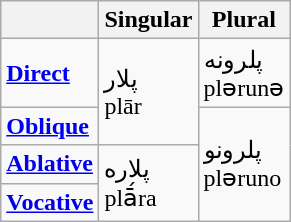<table class="wikitable">
<tr>
<th></th>
<th><strong>Singular</strong></th>
<th><strong>Plural</strong></th>
</tr>
<tr>
<td><strong><a href='#'>Direct</a></strong></td>
<td rowspan="2">پلار<br>plār</td>
<td>پلرونه <br>plərunə</td>
</tr>
<tr>
<td><strong><a href='#'>Oblique</a></strong></td>
<td rowspan="3">پلرونو<br>pləruno</td>
</tr>
<tr>
<td><strong><a href='#'>Ablative</a></strong></td>
<td rowspan="2">پلاره<br>plā́ra</td>
</tr>
<tr>
<td><strong><a href='#'>Vocative</a></strong></td>
</tr>
</table>
